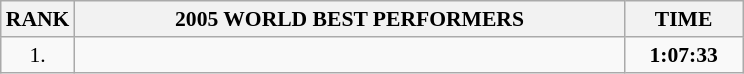<table class="wikitable" style="font-size: 90%;">
<tr>
<th>RANK</th>
<th align="center" style="width: 25em">2005 WORLD BEST PERFORMERS</th>
<th align="center" style="width: 5em">TIME</th>
</tr>
<tr>
<td align="center">1.</td>
<td></td>
<td align="center"><strong>1:07:33</strong></td>
</tr>
</table>
